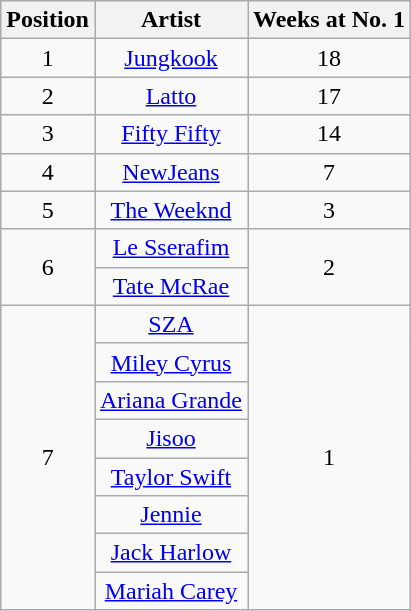<table class="wikitable plainrowheaders" style="text-align:center;">
<tr>
<th scope="col">Position</th>
<th scope="col">Artist</th>
<th scope="col">Weeks at No. 1</th>
</tr>
<tr>
<td>1</td>
<td><a href='#'>Jungkook</a></td>
<td>18</td>
</tr>
<tr>
<td>2</td>
<td><a href='#'>Latto</a></td>
<td>17</td>
</tr>
<tr>
<td>3</td>
<td><a href='#'>Fifty Fifty</a></td>
<td>14</td>
</tr>
<tr>
<td>4</td>
<td><a href='#'>NewJeans</a></td>
<td>7</td>
</tr>
<tr>
<td>5</td>
<td><a href='#'>The Weeknd</a></td>
<td>3</td>
</tr>
<tr>
<td rowspan="2">6</td>
<td><a href='#'>Le Sserafim</a></td>
<td rowspan="2">2</td>
</tr>
<tr>
<td><a href='#'>Tate McRae</a></td>
</tr>
<tr>
<td rowspan="8">7</td>
<td><a href='#'>SZA</a></td>
<td rowspan="8">1</td>
</tr>
<tr>
<td><a href='#'>Miley Cyrus</a></td>
</tr>
<tr>
<td><a href='#'>Ariana Grande</a></td>
</tr>
<tr>
<td><a href='#'>Jisoo</a></td>
</tr>
<tr>
<td><a href='#'>Taylor Swift</a></td>
</tr>
<tr>
<td><a href='#'>Jennie</a></td>
</tr>
<tr>
<td><a href='#'>Jack Harlow</a></td>
</tr>
<tr>
<td><a href='#'>Mariah Carey</a></td>
</tr>
</table>
